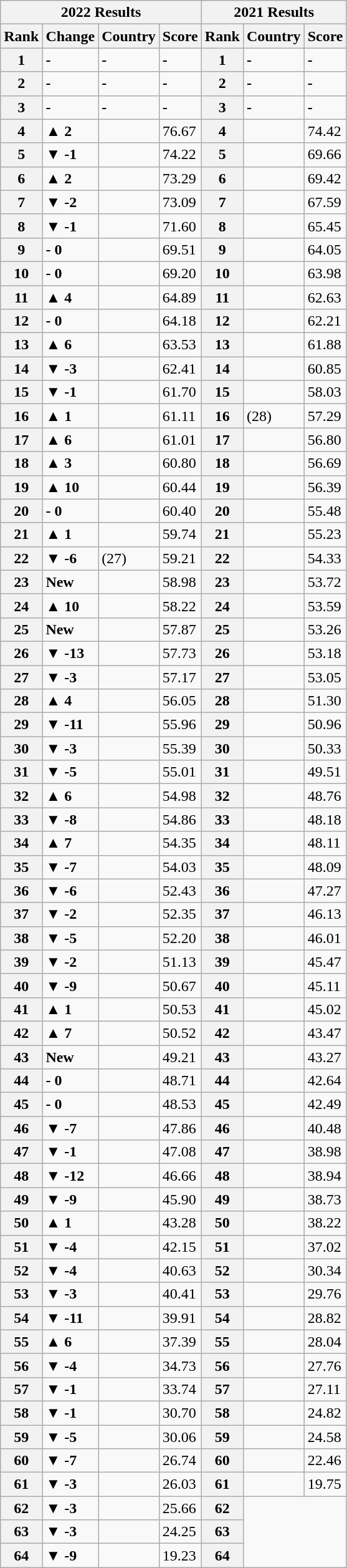<table class="wikitable sortable">
<tr>
<th colspan="4">2022 Results</th>
<th colspan="3">2021 Results</th>
</tr>
<tr>
<th>Rank</th>
<th>Change</th>
<th>Country</th>
<th>Score</th>
<th>Rank</th>
<th>Country</th>
<th>Score</th>
</tr>
<tr>
<th>1</th>
<td><strong>-</strong></td>
<td><strong>-</strong></td>
<td><strong>-</strong></td>
<th>1</th>
<td><strong>-</strong></td>
<td><strong>-</strong></td>
</tr>
<tr>
<th>2</th>
<td><strong>-</strong></td>
<td><strong>-</strong></td>
<td><strong>-</strong></td>
<th>2</th>
<td><strong>-</strong></td>
<td><strong>-</strong></td>
</tr>
<tr>
<th>3</th>
<td><strong>-</strong></td>
<td><strong>-</strong></td>
<td><strong>-</strong></td>
<th>3</th>
<td><strong>-</strong></td>
<td><strong>-</strong></td>
</tr>
<tr>
<th>4</th>
<td><strong>▲ 2</strong></td>
<td></td>
<td>76.67</td>
<th>4</th>
<td></td>
<td>74.42</td>
</tr>
<tr>
<th>5</th>
<td><strong>▼ -1</strong></td>
<td></td>
<td>74.22</td>
<th>5</th>
<td></td>
<td>69.66</td>
</tr>
<tr>
<th>6</th>
<td><strong>▲ 2</strong></td>
<td></td>
<td>73.29</td>
<th>6</th>
<td></td>
<td>69.42</td>
</tr>
<tr>
<th>7</th>
<td><strong>▼ -2</strong></td>
<td></td>
<td>73.09</td>
<th>7</th>
<td></td>
<td>67.59</td>
</tr>
<tr>
<th>8</th>
<td><strong>▼ -1</strong></td>
<td></td>
<td>71.60</td>
<th>8</th>
<td></td>
<td>65.45</td>
</tr>
<tr>
<th>9</th>
<td><strong>- 0</strong></td>
<td></td>
<td>69.51</td>
<th>9</th>
<td></td>
<td>64.05</td>
</tr>
<tr>
<th>10</th>
<td><strong>- 0</strong></td>
<td></td>
<td>69.20</td>
<th>10</th>
<td></td>
<td>63.98</td>
</tr>
<tr>
<th>11</th>
<td><strong>▲ 4</strong></td>
<td></td>
<td>64.89</td>
<th>11</th>
<td></td>
<td>62.63</td>
</tr>
<tr>
<th>12</th>
<td><strong>- 0</strong></td>
<td></td>
<td>64.18</td>
<th>12</th>
<td></td>
<td>62.21</td>
</tr>
<tr>
<th>13</th>
<td><strong>▲ 6</strong></td>
<td></td>
<td>63.53</td>
<th>13</th>
<td></td>
<td>61.88</td>
</tr>
<tr>
<th>14</th>
<td><strong>▼ -3</strong></td>
<td></td>
<td>62.41</td>
<th>14</th>
<td></td>
<td>60.85</td>
</tr>
<tr>
<th>15</th>
<td><strong>▼ -1</strong></td>
<td></td>
<td>61.70</td>
<th>15</th>
<td></td>
<td>58.03</td>
</tr>
<tr>
<th>16</th>
<td><strong>▲ 1</strong></td>
<td></td>
<td>61.11</td>
<th>16</th>
<td> (28)</td>
<td>57.29</td>
</tr>
<tr>
<th>17</th>
<td><strong>▲ 6</strong></td>
<td></td>
<td>61.01</td>
<th>17</th>
<td></td>
<td>56.80</td>
</tr>
<tr>
<th>18</th>
<td><strong>▲ 3</strong></td>
<td></td>
<td>60.80</td>
<th>18</th>
<td></td>
<td>56.69</td>
</tr>
<tr>
<th>19</th>
<td><strong>▲ 10</strong></td>
<td></td>
<td>60.44</td>
<th>19</th>
<td></td>
<td>56.39</td>
</tr>
<tr>
<th>20</th>
<td><strong>- 0</strong></td>
<td></td>
<td>60.40</td>
<th>20</th>
<td></td>
<td>55.48</td>
</tr>
<tr>
<th>21</th>
<td><strong>▲ 1</strong></td>
<td></td>
<td>59.74</td>
<th>21</th>
<td></td>
<td>55.23</td>
</tr>
<tr>
<th>22</th>
<td><strong>▼ -6</strong></td>
<td> (27)</td>
<td>59.21</td>
<th>22</th>
<td></td>
<td>54.33</td>
</tr>
<tr>
<th>23</th>
<td><strong>New</strong></td>
<td></td>
<td>58.98</td>
<th>23</th>
<td></td>
<td>53.72</td>
</tr>
<tr>
<th>24</th>
<td><strong>▲ 10</strong></td>
<td></td>
<td>58.22</td>
<th>24</th>
<td></td>
<td>53.59</td>
</tr>
<tr>
<th>25</th>
<td><strong>New</strong></td>
<td></td>
<td>57.87</td>
<th>25</th>
<td></td>
<td>53.26</td>
</tr>
<tr>
<th>26</th>
<td><strong>▼ -13</strong></td>
<td></td>
<td>57.73</td>
<th>26</th>
<td></td>
<td>53.18</td>
</tr>
<tr>
<th>27</th>
<td><strong>▼ -3</strong></td>
<td></td>
<td>57.17</td>
<th>27</th>
<td></td>
<td>53.05</td>
</tr>
<tr>
<th>28</th>
<td><strong>▲ 4</strong></td>
<td></td>
<td>56.05</td>
<th>28</th>
<td></td>
<td>51.30</td>
</tr>
<tr>
<th>29</th>
<td><strong>▼ -11</strong></td>
<td></td>
<td>55.96</td>
<th>29</th>
<td></td>
<td>50.96</td>
</tr>
<tr>
<th>30</th>
<td><strong>▼ -3</strong></td>
<td></td>
<td>55.39</td>
<th>30</th>
<td></td>
<td>50.33</td>
</tr>
<tr>
<th>31</th>
<td><strong>▼ -5</strong></td>
<td></td>
<td>55.01</td>
<th>31</th>
<td></td>
<td>49.51</td>
</tr>
<tr>
<th>32</th>
<td><strong>▲ 6</strong></td>
<td></td>
<td>54.98</td>
<th>32</th>
<td></td>
<td>48.76</td>
</tr>
<tr>
<th>33</th>
<td><strong>▼ -8</strong></td>
<td></td>
<td>54.86</td>
<th>33</th>
<td></td>
<td>48.18</td>
</tr>
<tr>
<th>34</th>
<td><strong>▲ 7</strong></td>
<td></td>
<td>54.35</td>
<th>34</th>
<td></td>
<td>48.11</td>
</tr>
<tr>
<th>35</th>
<td><strong>▼ -7</strong></td>
<td></td>
<td>54.03</td>
<th>35</th>
<td></td>
<td>48.09</td>
</tr>
<tr>
<th>36</th>
<td><strong>▼ -6</strong></td>
<td></td>
<td>52.43</td>
<th>36</th>
<td></td>
<td>47.27</td>
</tr>
<tr>
<th>37</th>
<td><strong>▼ -2</strong></td>
<td></td>
<td>52.35</td>
<th>37</th>
<td></td>
<td>46.13</td>
</tr>
<tr>
<th>38</th>
<td><strong>▼ -5</strong></td>
<td></td>
<td>52.20</td>
<th>38</th>
<td></td>
<td>46.01</td>
</tr>
<tr>
<th>39</th>
<td><strong>▼ -2</strong></td>
<td></td>
<td>51.13</td>
<th>39</th>
<td></td>
<td>45.47</td>
</tr>
<tr>
<th>40</th>
<td><strong>▼ -9</strong></td>
<td></td>
<td>50.67</td>
<th>40</th>
<td></td>
<td>45.11</td>
</tr>
<tr>
<th>41</th>
<td><strong>▲ 1</strong></td>
<td></td>
<td>50.53</td>
<th>41</th>
<td></td>
<td>45.02</td>
</tr>
<tr>
<th>42</th>
<td><strong>▲ 7</strong></td>
<td></td>
<td>50.52</td>
<th>42</th>
<td></td>
<td>43.47</td>
</tr>
<tr>
<th>43</th>
<td><strong>New</strong></td>
<td></td>
<td>49.21</td>
<th>43</th>
<td></td>
<td>43.27</td>
</tr>
<tr>
<th>44</th>
<td><strong>- 0</strong></td>
<td></td>
<td>48.71</td>
<th>44</th>
<td></td>
<td>42.64</td>
</tr>
<tr>
<th>45</th>
<td><strong>- 0</strong></td>
<td></td>
<td>48.53</td>
<th>45</th>
<td></td>
<td>42.49</td>
</tr>
<tr>
<th>46</th>
<td><strong>▼ -7</strong></td>
<td></td>
<td>47.86</td>
<th>46</th>
<td></td>
<td>40.48</td>
</tr>
<tr>
<th>47</th>
<td><strong>▼ -1</strong></td>
<td></td>
<td>47.08</td>
<th>47</th>
<td></td>
<td>38.98</td>
</tr>
<tr>
<th>48</th>
<td><strong>▼ -12</strong></td>
<td></td>
<td>46.66</td>
<th>48</th>
<td></td>
<td>38.94</td>
</tr>
<tr>
<th>49</th>
<td><strong>▼ -9</strong></td>
<td></td>
<td>45.90</td>
<th>49</th>
<td></td>
<td>38.73</td>
</tr>
<tr>
<th>50</th>
<td><strong>▲ 1</strong></td>
<td></td>
<td>43.28</td>
<th>50</th>
<td></td>
<td>38.22</td>
</tr>
<tr>
<th>51</th>
<td><strong>▼ -4</strong></td>
<td></td>
<td>42.15</td>
<th>51</th>
<td></td>
<td>37.02</td>
</tr>
<tr>
<th>52</th>
<td><strong>▼ -4</strong></td>
<td></td>
<td>40.63</td>
<th>52</th>
<td></td>
<td>30.34</td>
</tr>
<tr>
<th>53</th>
<td><strong>▼ -3</strong></td>
<td></td>
<td>40.41</td>
<th>53</th>
<td></td>
<td>29.76</td>
</tr>
<tr>
<th>54</th>
<td><strong>▼ -11</strong></td>
<td></td>
<td>39.91</td>
<th>54</th>
<td></td>
<td>28.82</td>
</tr>
<tr>
<th>55</th>
<td><strong>▲ 6</strong></td>
<td></td>
<td>37.39</td>
<th>55</th>
<td></td>
<td>28.04</td>
</tr>
<tr>
<th>56</th>
<td><strong>▼ -4</strong></td>
<td></td>
<td>34.73</td>
<th>56</th>
<td></td>
<td>27.76</td>
</tr>
<tr>
<th>57</th>
<td><strong>▼ -1</strong></td>
<td></td>
<td>33.74</td>
<th>57</th>
<td></td>
<td>27.11</td>
</tr>
<tr>
<th>58</th>
<td><strong>▼ -1</strong></td>
<td></td>
<td>30.70</td>
<th>58</th>
<td></td>
<td>24.82</td>
</tr>
<tr>
<th>59</th>
<td><strong>▼ -5</strong></td>
<td></td>
<td>30.06</td>
<th>59</th>
<td></td>
<td>24.58</td>
</tr>
<tr>
<th>60</th>
<td><strong>▼ -7</strong></td>
<td></td>
<td>26.74</td>
<th>60</th>
<td></td>
<td>22.46</td>
</tr>
<tr>
<th>61</th>
<td><strong>▼ -3</strong></td>
<td></td>
<td>26.03</td>
<th>61</th>
<td></td>
<td>19.75</td>
</tr>
<tr>
<th>62</th>
<td><strong>▼ -3</strong></td>
<td></td>
<td>25.66</td>
<th>62</th>
<td colspan="2" rowspan="3"></td>
</tr>
<tr>
<th>63</th>
<td><strong>▼ -3</strong></td>
<td></td>
<td>24.25</td>
<th>63</th>
</tr>
<tr>
<th>64</th>
<td><strong>▼ -9</strong></td>
<td></td>
<td>19.23</td>
<th>64</th>
</tr>
</table>
